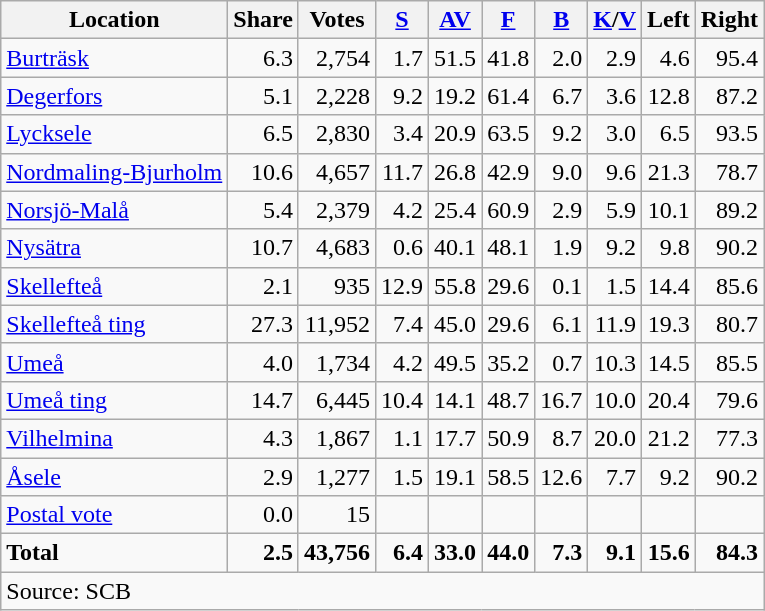<table class="wikitable sortable" style=text-align:right>
<tr>
<th>Location</th>
<th>Share</th>
<th>Votes</th>
<th><a href='#'>S</a></th>
<th><a href='#'>AV</a></th>
<th><a href='#'>F</a></th>
<th><a href='#'>B</a></th>
<th><a href='#'>K</a>/<a href='#'>V</a></th>
<th>Left</th>
<th>Right</th>
</tr>
<tr>
<td align=left><a href='#'>Burträsk</a></td>
<td>6.3</td>
<td>2,754</td>
<td>1.7</td>
<td>51.5</td>
<td>41.8</td>
<td>2.0</td>
<td>2.9</td>
<td>4.6</td>
<td>95.4</td>
</tr>
<tr>
<td align=left><a href='#'>Degerfors</a></td>
<td>5.1</td>
<td>2,228</td>
<td>9.2</td>
<td>19.2</td>
<td>61.4</td>
<td>6.7</td>
<td>3.6</td>
<td>12.8</td>
<td>87.2</td>
</tr>
<tr>
<td align=left><a href='#'>Lycksele</a></td>
<td>6.5</td>
<td>2,830</td>
<td>3.4</td>
<td>20.9</td>
<td>63.5</td>
<td>9.2</td>
<td>3.0</td>
<td>6.5</td>
<td>93.5</td>
</tr>
<tr>
<td align=left><a href='#'>Nordmaling-Bjurholm</a></td>
<td>10.6</td>
<td>4,657</td>
<td>11.7</td>
<td>26.8</td>
<td>42.9</td>
<td>9.0</td>
<td>9.6</td>
<td>21.3</td>
<td>78.7</td>
</tr>
<tr>
<td align=left><a href='#'>Norsjö-Malå</a></td>
<td>5.4</td>
<td>2,379</td>
<td>4.2</td>
<td>25.4</td>
<td>60.9</td>
<td>2.9</td>
<td>5.9</td>
<td>10.1</td>
<td>89.2</td>
</tr>
<tr>
<td align=left><a href='#'>Nysätra</a></td>
<td>10.7</td>
<td>4,683</td>
<td>0.6</td>
<td>40.1</td>
<td>48.1</td>
<td>1.9</td>
<td>9.2</td>
<td>9.8</td>
<td>90.2</td>
</tr>
<tr>
<td align=left><a href='#'>Skellefteå</a></td>
<td>2.1</td>
<td>935</td>
<td>12.9</td>
<td>55.8</td>
<td>29.6</td>
<td>0.1</td>
<td>1.5</td>
<td>14.4</td>
<td>85.6</td>
</tr>
<tr>
<td align=left><a href='#'>Skellefteå ting</a></td>
<td>27.3</td>
<td>11,952</td>
<td>7.4</td>
<td>45.0</td>
<td>29.6</td>
<td>6.1</td>
<td>11.9</td>
<td>19.3</td>
<td>80.7</td>
</tr>
<tr>
<td align=left><a href='#'>Umeå</a></td>
<td>4.0</td>
<td>1,734</td>
<td>4.2</td>
<td>49.5</td>
<td>35.2</td>
<td>0.7</td>
<td>10.3</td>
<td>14.5</td>
<td>85.5</td>
</tr>
<tr>
<td align=left><a href='#'>Umeå ting</a></td>
<td>14.7</td>
<td>6,445</td>
<td>10.4</td>
<td>14.1</td>
<td>48.7</td>
<td>16.7</td>
<td>10.0</td>
<td>20.4</td>
<td>79.6</td>
</tr>
<tr>
<td align=left><a href='#'>Vilhelmina</a></td>
<td>4.3</td>
<td>1,867</td>
<td>1.1</td>
<td>17.7</td>
<td>50.9</td>
<td>8.7</td>
<td>20.0</td>
<td>21.2</td>
<td>77.3</td>
</tr>
<tr>
<td align=left><a href='#'>Åsele</a></td>
<td>2.9</td>
<td>1,277</td>
<td>1.5</td>
<td>19.1</td>
<td>58.5</td>
<td>12.6</td>
<td>7.7</td>
<td>9.2</td>
<td>90.2</td>
</tr>
<tr>
<td align=left><a href='#'>Postal vote</a></td>
<td>0.0</td>
<td>15</td>
<td></td>
<td></td>
<td></td>
<td></td>
<td></td>
<td></td>
<td></td>
</tr>
<tr>
<td align=left><strong>Total</strong></td>
<td><strong>2.5</strong></td>
<td><strong>43,756</strong></td>
<td><strong>6.4</strong></td>
<td><strong>33.0</strong></td>
<td><strong>44.0</strong></td>
<td><strong>7.3</strong></td>
<td><strong>9.1</strong></td>
<td><strong>15.6</strong></td>
<td><strong>84.3</strong></td>
</tr>
<tr>
<td align=left colspan=10>Source: SCB </td>
</tr>
</table>
